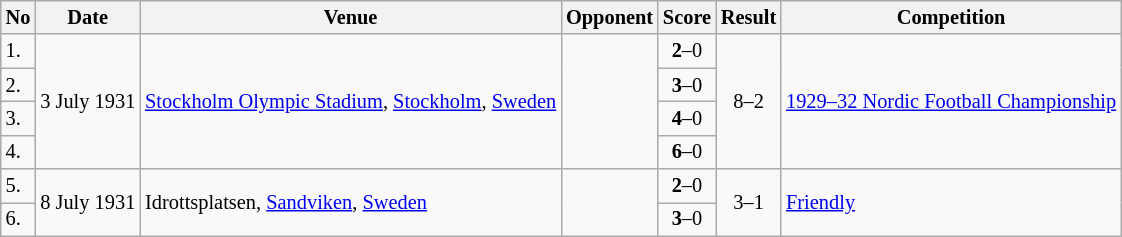<table class="wikitable" style="font-size:85%;">
<tr>
<th>No</th>
<th>Date</th>
<th>Venue</th>
<th>Opponent</th>
<th>Score</th>
<th>Result</th>
<th>Competition</th>
</tr>
<tr>
<td>1.</td>
<td rowspan="4">3 July 1931</td>
<td rowspan="4"><a href='#'>Stockholm Olympic Stadium</a>, <a href='#'>Stockholm</a>, <a href='#'>Sweden</a></td>
<td rowspan="4"></td>
<td align=center><strong>2</strong>–0</td>
<td align=center rowspan="4">8–2</td>
<td rowspan="4"><a href='#'>1929–32 Nordic Football Championship</a></td>
</tr>
<tr>
<td>2.</td>
<td align=center><strong>3</strong>–0</td>
</tr>
<tr>
<td>3.</td>
<td align=center><strong>4</strong>–0</td>
</tr>
<tr>
<td>4.</td>
<td align=center><strong>6</strong>–0</td>
</tr>
<tr>
<td>5.</td>
<td rowspan="2">8 July 1931</td>
<td rowspan="2">Idrottsplatsen, <a href='#'>Sandviken</a>, <a href='#'>Sweden</a></td>
<td rowspan="2"></td>
<td align=center><strong>2</strong>–0</td>
<td align=center rowspan="2">3–1</td>
<td rowspan="2"><a href='#'>Friendly</a></td>
</tr>
<tr>
<td>6.</td>
<td align=center><strong>3</strong>–0</td>
</tr>
</table>
